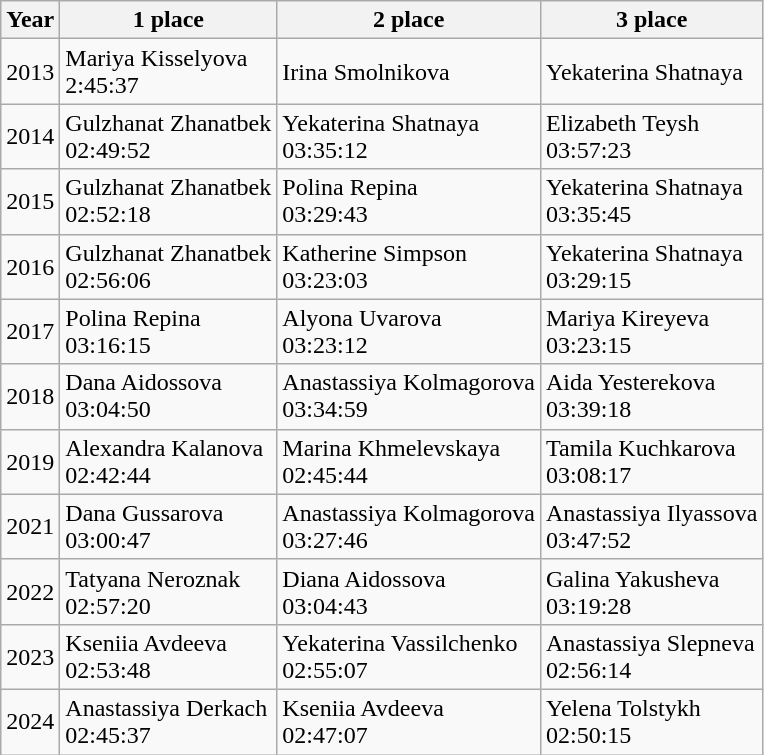<table class="wikitable">
<tr>
<th>Year</th>
<th>1 place</th>
<th>2 place</th>
<th>3 place</th>
</tr>
<tr>
<td>2013</td>
<td>Mariya Kisselyova<br>2:45:37</td>
<td>Irina Smolnikova</td>
<td>Yekaterina Shatnaya</td>
</tr>
<tr>
<td>2014</td>
<td>Gulzhanat Zhanatbek<br>02:49:52</td>
<td>Yekaterina Shatnaya<br>03:35:12</td>
<td>Elizabeth Teysh<br>03:57:23</td>
</tr>
<tr>
<td>2015</td>
<td>Gulzhanat Zhanatbek<br>02:52:18</td>
<td>Polina Repina<br>03:29:43</td>
<td>Yekaterina Shatnaya<br>03:35:45</td>
</tr>
<tr>
<td>2016</td>
<td>Gulzhanat Zhanatbek<br>02:56:06</td>
<td>Katherine Simpson<br>03:23:03</td>
<td>Yekaterina Shatnaya<br>03:29:15</td>
</tr>
<tr>
<td>2017</td>
<td>Polina Repina<br>03:16:15</td>
<td>Alyona Uvarova<br>03:23:12</td>
<td>Mariya Kireyeva<br>03:23:15</td>
</tr>
<tr>
<td>2018</td>
<td>Dana Aidossova<br>03:04:50</td>
<td>Anastassiya Kolmagorova<br>03:34:59</td>
<td>Aida Yesterekova<br>03:39:18</td>
</tr>
<tr>
<td>2019</td>
<td>Alexandra Kalanova<br>02:42:44</td>
<td>Marina Khmelevskaya<br>02:45:44</td>
<td>Tamila Kuchkarova<br>03:08:17</td>
</tr>
<tr>
<td>2021</td>
<td>Dana Gussarova<br>03:00:47</td>
<td>Anastassiya Kolmagorova<br>03:27:46</td>
<td>Anastassiya Ilyassova<br>03:47:52</td>
</tr>
<tr>
<td>2022</td>
<td>Tatyana Neroznak<br>02:57:20</td>
<td>Diana Aidossova<br>03:04:43</td>
<td>Galina Yakusheva<br>03:19:28</td>
</tr>
<tr>
<td>2023</td>
<td>Kseniia Avdeeva<br>02:53:48</td>
<td>Yekaterina Vassilchenko<br>02:55:07</td>
<td>Anastassiya Slepneva<br>02:56:14</td>
</tr>
<tr>
<td>2024</td>
<td>Anastassiya Derkach<br>02:45:37</td>
<td>Kseniia Avdeeva<br>02:47:07</td>
<td>Yelena Tolstykh<br>02:50:15</td>
</tr>
</table>
